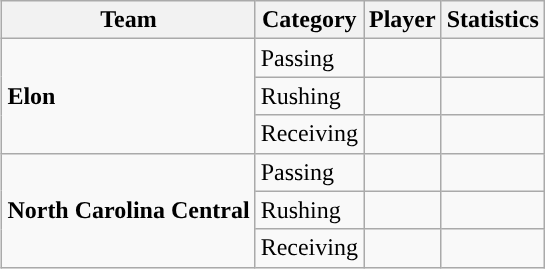<table class="wikitable" style="float: right;">
<tr>
<th>Team</th>
<th>Category</th>
<th>Player</th>
<th>Statistics</th>
</tr>
<tr>
<td rowspan=3><strong>Elon</strong></td>
<td>Passing</td>
<td></td>
<td></td>
</tr>
<tr>
<td>Rushing</td>
<td></td>
<td></td>
</tr>
<tr>
<td>Receiving</td>
<td></td>
<td></td>
</tr>
<tr>
<td rowspan=3><strong>North Carolina Central</strong></td>
<td>Passing</td>
<td></td>
<td></td>
</tr>
<tr>
<td>Rushing</td>
<td></td>
<td></td>
</tr>
<tr>
<td>Receiving</td>
<td></td>
<td></td>
</tr>
</table>
